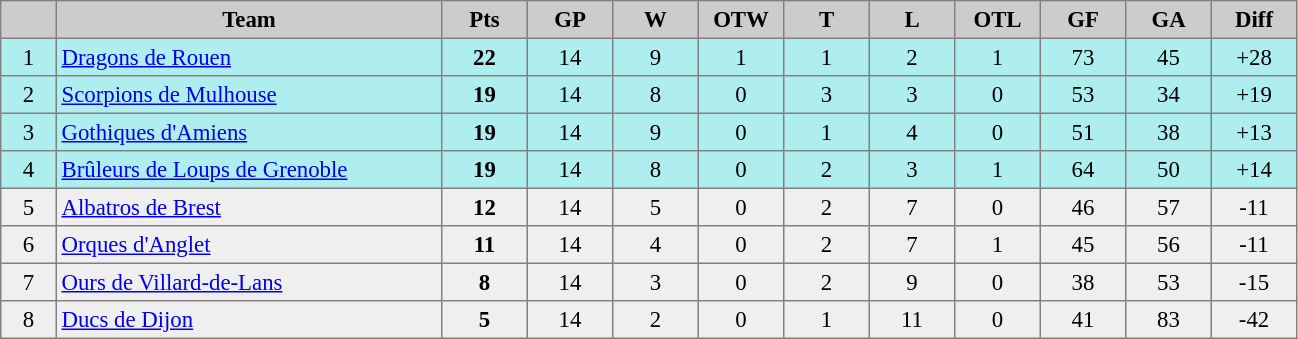<table cellpadding="3" cellspacing="0" border="1" style="font-size: 95%; border: gray solid 1px; border-collapse: collapse; text-align:center;">
<tr bgcolor="#CCCCCC">
<th width="30"></th>
<th width="250">Team</th>
<th width="50"><strong>Pts</strong></th>
<th width="50">GP</th>
<th width="50">W</th>
<th width="50">OTW</th>
<th width="50">T</th>
<th width="50">L</th>
<th width="50">OTL</th>
<th width="50">GF</th>
<th width="50">GA</th>
<th width="50">Diff</th>
</tr>
<tr bgcolor="#AFEEEE">
<td>1</td>
<td align="left"><a href='#'>Dragons de Rouen</a></td>
<td><strong>22</strong></td>
<td>14</td>
<td>9</td>
<td>1</td>
<td>1</td>
<td>2</td>
<td>1</td>
<td>73</td>
<td>45</td>
<td>+28</td>
</tr>
<tr bgcolor="#AFEEEE">
<td>2</td>
<td align="left"><a href='#'>Scorpions de Mulhouse</a></td>
<td><strong>19</strong></td>
<td>14</td>
<td>8</td>
<td>0</td>
<td>3</td>
<td>3</td>
<td>0</td>
<td>53</td>
<td>34</td>
<td>+19</td>
</tr>
<tr bgcolor="#AFEEEE">
<td>3</td>
<td align="left"><a href='#'>Gothiques d'Amiens</a></td>
<td><strong>19</strong></td>
<td>14</td>
<td>9</td>
<td>0</td>
<td>1</td>
<td>4</td>
<td>0</td>
<td>51</td>
<td>38</td>
<td>+13</td>
</tr>
<tr bgcolor="#AFEEEE">
<td>4</td>
<td align="left"><a href='#'>Brûleurs de Loups de Grenoble</a></td>
<td><strong>19</strong></td>
<td>14</td>
<td>8</td>
<td>0</td>
<td>2</td>
<td>3</td>
<td>1</td>
<td>64</td>
<td>50</td>
<td>+14</td>
</tr>
<tr bgcolor="#EFEFEF">
<td>5</td>
<td align="left"><a href='#'>Albatros de Brest</a></td>
<td><strong>12</strong></td>
<td>14</td>
<td>5</td>
<td>0</td>
<td>2</td>
<td>7</td>
<td>0</td>
<td>46</td>
<td>57</td>
<td>-11</td>
</tr>
<tr bgcolor="#EFEFEF">
<td>6</td>
<td align="left"><a href='#'>Orques d'Anglet</a></td>
<td><strong>11</strong></td>
<td>14</td>
<td>4</td>
<td>0</td>
<td>2</td>
<td>7</td>
<td>1</td>
<td>45</td>
<td>56</td>
<td>-11</td>
</tr>
<tr bgcolor="#EFEFEF">
<td>7</td>
<td align="left"><a href='#'>Ours de Villard-de-Lans</a></td>
<td><strong>8</strong></td>
<td>14</td>
<td>3</td>
<td>0</td>
<td>2</td>
<td>9</td>
<td>0</td>
<td>38</td>
<td>53</td>
<td>-15</td>
</tr>
<tr bgcolor="#EFEFEF">
<td>8</td>
<td align="left"><a href='#'>Ducs de Dijon</a></td>
<td><strong>5</strong></td>
<td>14</td>
<td>2</td>
<td>0</td>
<td>1</td>
<td>11</td>
<td>0</td>
<td>41</td>
<td>83</td>
<td>-42</td>
</tr>
</table>
